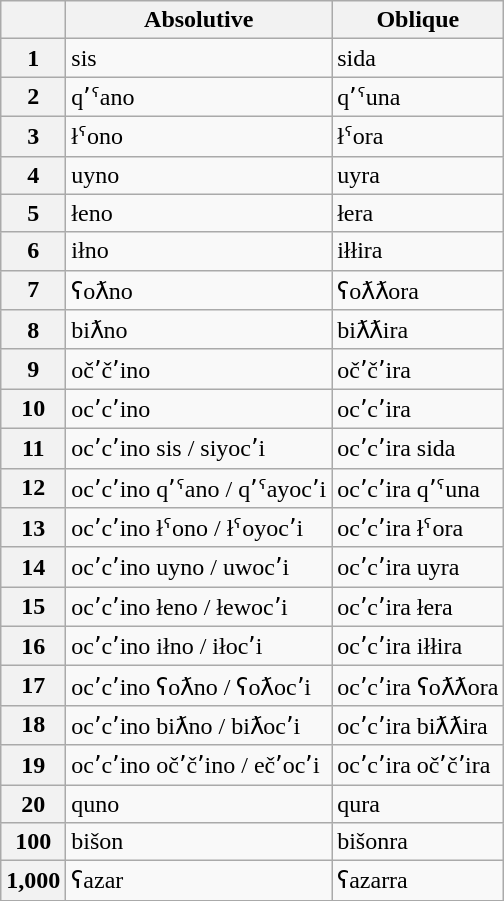<table class="wikitable">
<tr>
<th> </th>
<th>Absolutive</th>
<th>Oblique</th>
</tr>
<tr>
<th><strong>1</strong></th>
<td>sis</td>
<td>sida</td>
</tr>
<tr>
<th><strong>2</strong></th>
<td>qʼˤano</td>
<td>qʼˤuna</td>
</tr>
<tr>
<th><strong>3</strong></th>
<td>łˤono</td>
<td>łˤora</td>
</tr>
<tr>
<th><strong>4</strong></th>
<td>uyno</td>
<td>uyra</td>
</tr>
<tr>
<th><strong>5</strong></th>
<td>łeno</td>
<td>łera</td>
</tr>
<tr>
<th><strong>6</strong></th>
<td>iłno</td>
<td>iłłira</td>
</tr>
<tr>
<th><strong>7</strong></th>
<td>ʕoƛno</td>
<td>ʕoƛƛora</td>
</tr>
<tr>
<th><strong>8</strong></th>
<td>biƛno</td>
<td>biƛƛira</td>
</tr>
<tr>
<th><strong>9</strong></th>
<td>očʼčʼino</td>
<td>očʼčʼira</td>
</tr>
<tr>
<th><strong>10</strong></th>
<td>ocʼcʼino</td>
<td>ocʼcʼira</td>
</tr>
<tr>
<th><strong>11</strong></th>
<td>ocʼcʼino sis / siyocʼi</td>
<td>ocʼcʼira sida</td>
</tr>
<tr>
<th><strong>12</strong></th>
<td>ocʼcʼino qʼˤano / qʼˤayocʼi</td>
<td>ocʼcʼira qʼˤuna</td>
</tr>
<tr>
<th><strong>13</strong></th>
<td>ocʼcʼino łˤono / łˤoyocʼi</td>
<td>ocʼcʼira łˤora</td>
</tr>
<tr>
<th><strong>14</strong></th>
<td>ocʼcʼino uyno / uwocʼi</td>
<td>ocʼcʼira uyra</td>
</tr>
<tr>
<th><strong>15</strong></th>
<td>ocʼcʼino łeno / łewocʼi</td>
<td>ocʼcʼira łera</td>
</tr>
<tr>
<th><strong>16</strong></th>
<td>ocʼcʼino iłno / iłocʼi</td>
<td>ocʼcʼira iłłira</td>
</tr>
<tr>
<th><strong>17</strong></th>
<td>ocʼcʼino ʕoƛno / ʕoƛocʼi</td>
<td>ocʼcʼira ʕoƛƛora</td>
</tr>
<tr>
<th><strong>18</strong></th>
<td>ocʼcʼino biƛno / biƛocʼi</td>
<td>ocʼcʼira biƛƛira</td>
</tr>
<tr>
<th><strong>19</strong></th>
<td>ocʼcʼino očʼčʼino / ečʼocʼi</td>
<td>ocʼcʼira očʼčʼira</td>
</tr>
<tr>
<th><strong>20</strong></th>
<td>quno</td>
<td>qura</td>
</tr>
<tr>
<th><strong>100</strong></th>
<td>bišon</td>
<td>bišonra</td>
</tr>
<tr>
<th><strong>1,000</strong></th>
<td>ʕazar</td>
<td>ʕazarra</td>
</tr>
</table>
